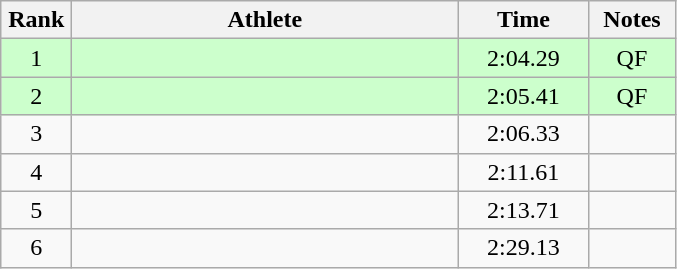<table class=wikitable style="text-align:center">
<tr>
<th width=40>Rank</th>
<th width=250>Athlete</th>
<th width=80>Time</th>
<th width=50>Notes</th>
</tr>
<tr bgcolor="ccffcc">
<td>1</td>
<td align=left></td>
<td>2:04.29</td>
<td>QF</td>
</tr>
<tr bgcolor="ccffcc">
<td>2</td>
<td align=left></td>
<td>2:05.41</td>
<td>QF</td>
</tr>
<tr>
<td>3</td>
<td align=left></td>
<td>2:06.33</td>
<td></td>
</tr>
<tr>
<td>4</td>
<td align=left></td>
<td>2:11.61</td>
<td></td>
</tr>
<tr>
<td>5</td>
<td align=left></td>
<td>2:13.71</td>
<td></td>
</tr>
<tr>
<td>6</td>
<td align=left></td>
<td>2:29.13</td>
<td></td>
</tr>
</table>
